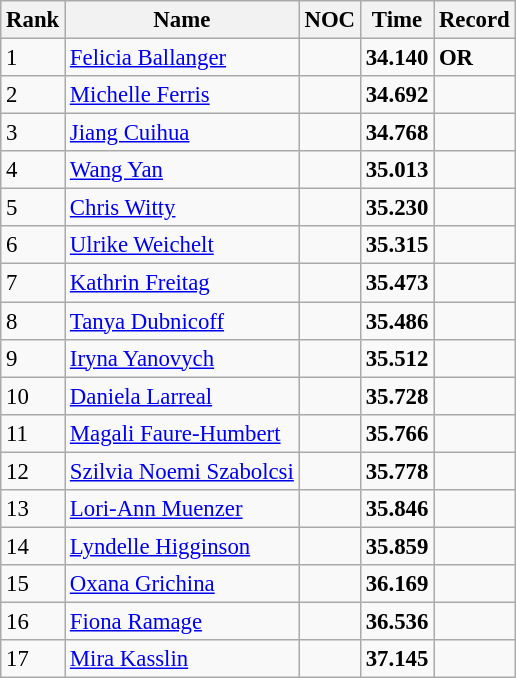<table class="wikitable sortable" style="font-size:95%;">
<tr>
<th>Rank</th>
<th>Name</th>
<th>NOC</th>
<th>Time</th>
<th>Record</th>
</tr>
<tr>
<td>1</td>
<td><a href='#'>Felicia Ballanger</a></td>
<td></td>
<td><strong>34.140</strong></td>
<td><strong>OR</strong></td>
</tr>
<tr>
<td>2</td>
<td><a href='#'>Michelle Ferris</a></td>
<td></td>
<td><strong>34.692</strong></td>
<td></td>
</tr>
<tr>
<td>3</td>
<td><a href='#'>Jiang Cuihua</a></td>
<td></td>
<td><strong>34.768</strong></td>
<td></td>
</tr>
<tr>
<td>4</td>
<td><a href='#'>Wang Yan</a></td>
<td></td>
<td><strong>35.013</strong></td>
<td></td>
</tr>
<tr>
<td>5</td>
<td><a href='#'>Chris Witty</a></td>
<td></td>
<td><strong>35.230</strong></td>
<td></td>
</tr>
<tr>
<td>6</td>
<td><a href='#'>Ulrike Weichelt</a></td>
<td></td>
<td><strong>35.315</strong></td>
<td></td>
</tr>
<tr>
<td>7</td>
<td><a href='#'>Kathrin Freitag</a></td>
<td></td>
<td><strong>35.473</strong></td>
<td></td>
</tr>
<tr>
<td>8</td>
<td><a href='#'>Tanya Dubnicoff</a></td>
<td></td>
<td><strong>35.486</strong></td>
<td></td>
</tr>
<tr>
<td>9</td>
<td><a href='#'>Iryna Yanovych</a></td>
<td></td>
<td><strong>35.512</strong></td>
<td></td>
</tr>
<tr>
<td>10</td>
<td><a href='#'>Daniela Larreal</a></td>
<td></td>
<td><strong>35.728</strong></td>
<td></td>
</tr>
<tr>
<td>11</td>
<td><a href='#'>Magali Faure-Humbert</a></td>
<td></td>
<td><strong>35.766</strong></td>
<td></td>
</tr>
<tr>
<td>12</td>
<td><a href='#'>Szilvia Noemi Szabolcsi</a></td>
<td></td>
<td><strong>35.778</strong></td>
<td></td>
</tr>
<tr>
<td>13</td>
<td><a href='#'>Lori-Ann Muenzer</a></td>
<td></td>
<td><strong>35.846</strong></td>
<td></td>
</tr>
<tr>
<td>14</td>
<td><a href='#'>Lyndelle Higginson</a></td>
<td></td>
<td><strong>35.859</strong></td>
<td></td>
</tr>
<tr>
<td>15</td>
<td><a href='#'>Oxana Grichina</a></td>
<td></td>
<td><strong>36.169</strong></td>
<td></td>
</tr>
<tr>
<td>16</td>
<td><a href='#'>Fiona Ramage</a></td>
<td></td>
<td><strong>36.536</strong></td>
<td></td>
</tr>
<tr>
<td>17</td>
<td><a href='#'>Mira Kasslin</a></td>
<td></td>
<td><strong>37.145</strong></td>
<td></td>
</tr>
</table>
